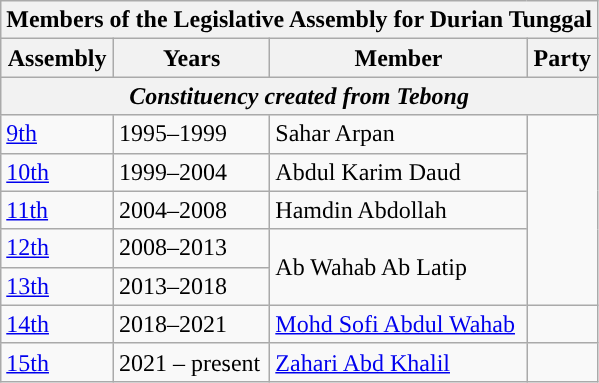<table class=wikitable>
<tr>
<th colspan=4>Members of the Legislative Assembly for Durian Tunggal</th>
</tr>
<tr>
<th>Assembly</th>
<th>Years</th>
<th>Member</th>
<th>Party</th>
</tr>
<tr>
<th colspan=4 align=center><em>Constituency created from Tebong</em></th>
</tr>
<tr>
<td><a href='#'>9th</a></td>
<td>1995–1999</td>
<td>Sahar Arpan</td>
<td rowspan="5"></td>
</tr>
<tr>
<td><a href='#'>10th</a></td>
<td>1999–2004</td>
<td>Abdul Karim Daud</td>
</tr>
<tr>
<td><a href='#'>11th</a></td>
<td>2004–2008</td>
<td>Hamdin Abdollah</td>
</tr>
<tr>
<td><a href='#'>12th</a></td>
<td>2008–2013</td>
<td rowspan="2">Ab Wahab Ab Latip</td>
</tr>
<tr>
<td><a href='#'>13th</a></td>
<td>2013–2018</td>
</tr>
<tr>
<td><a href='#'>14th</a></td>
<td>2018–2021</td>
<td><a href='#'>Mohd Sofi Abdul Wahab</a></td>
<td></td>
</tr>
<tr>
<td><a href='#'>15th</a></td>
<td>2021 – present</td>
<td><a href='#'>Zahari Abd Khalil</a></td>
<td></td>
</tr>
</table>
